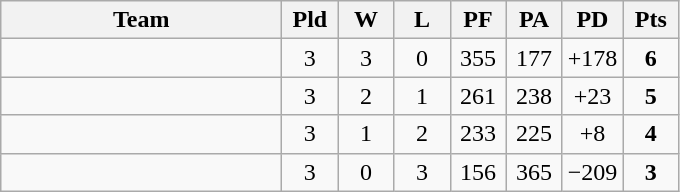<table class=wikitable style="text-align:center">
<tr>
<th width=180>Team</th>
<th width=30>Pld</th>
<th width=30>W</th>
<th width=30>L</th>
<th width=30>PF</th>
<th width=30>PA</th>
<th width=30>PD</th>
<th width=30>Pts</th>
</tr>
<tr align=center>
<td align=left></td>
<td>3</td>
<td>3</td>
<td>0</td>
<td>355</td>
<td>177</td>
<td>+178</td>
<td><strong>6</strong></td>
</tr>
<tr align=center>
<td align=left></td>
<td>3</td>
<td>2</td>
<td>1</td>
<td>261</td>
<td>238</td>
<td>+23</td>
<td><strong>5</strong></td>
</tr>
<tr align=center>
<td align=left></td>
<td>3</td>
<td>1</td>
<td>2</td>
<td>233</td>
<td>225</td>
<td>+8</td>
<td><strong>4</strong></td>
</tr>
<tr align=center>
<td align=left></td>
<td>3</td>
<td>0</td>
<td>3</td>
<td>156</td>
<td>365</td>
<td>−209</td>
<td><strong>3</strong></td>
</tr>
</table>
